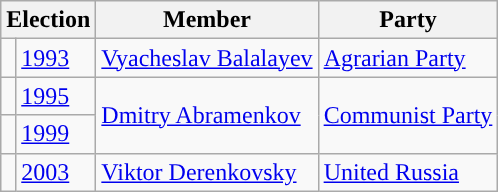<table class="wikitable">
<tr>
<th colspan="2">Election</th>
<th>Member</th>
<th>Party</th>
</tr>
<tr>
<td style="background-color:"></td>
<td><a href='#'>1993</a></td>
<td><a href='#'>Vyacheslav Balalayev</a></td>
<td><a href='#'>Agrarian Party</a></td>
</tr>
<tr>
<td style="background-color:"></td>
<td><a href='#'>1995</a></td>
<td rowspan=2><a href='#'>Dmitry Abramenkov</a></td>
<td rowspan=2><a href='#'>Communist Party</a></td>
</tr>
<tr>
<td style="background-color:"></td>
<td><a href='#'>1999</a></td>
</tr>
<tr>
<td style="background-color:"></td>
<td><a href='#'>2003</a></td>
<td><a href='#'>Viktor Derenkovsky</a></td>
<td><a href='#'>United Russia</a></td>
</tr>
</table>
